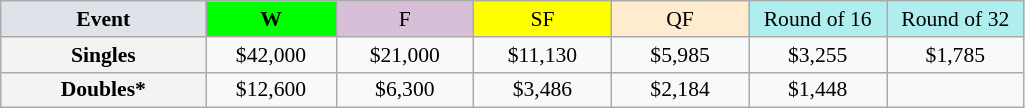<table class=wikitable style=font-size:90%;text-align:center>
<tr>
<td width=130 bgcolor=dfe2e9><strong>Event</strong></td>
<td width=80 bgcolor=lime><strong>W</strong></td>
<td width=85 bgcolor=thistle>F</td>
<td width=85 bgcolor=ffff00>SF</td>
<td width=85 bgcolor=ffebcd>QF</td>
<td width=85 bgcolor=afeeee>Round of 16</td>
<td width=85 bgcolor=afeeee>Round of 32</td>
</tr>
<tr>
<th style=background:#f3f3f3>Singles</th>
<td>$42,000</td>
<td>$21,000</td>
<td>$11,130</td>
<td>$5,985</td>
<td>$3,255</td>
<td>$1,785</td>
</tr>
<tr>
<th style=background:#f3f3f3>Doubles*</th>
<td>$12,600</td>
<td>$6,300</td>
<td>$3,486</td>
<td>$2,184</td>
<td>$1,448</td>
<td></td>
</tr>
</table>
